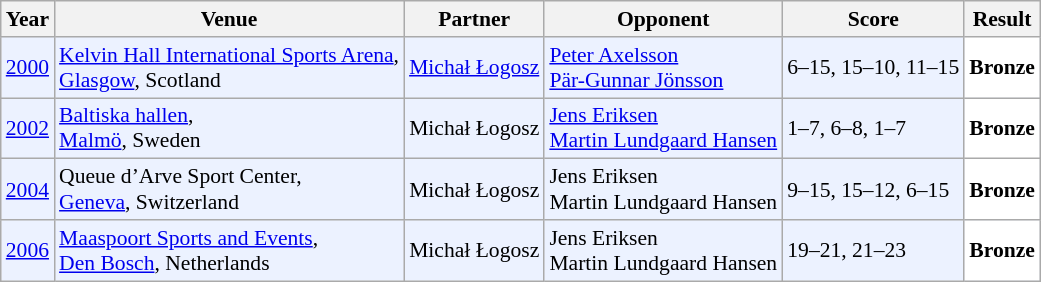<table class="sortable wikitable" style="font-size: 90%;">
<tr>
<th>Year</th>
<th>Venue</th>
<th>Partner</th>
<th>Opponent</th>
<th>Score</th>
<th>Result</th>
</tr>
<tr style="background:#ECF2FF">
<td align="center"><a href='#'>2000</a></td>
<td align="left"><a href='#'>Kelvin Hall International Sports Arena</a>,<br><a href='#'>Glasgow</a>, Scotland</td>
<td align="left"> <a href='#'>Michał Łogosz</a></td>
<td align="left"> <a href='#'>Peter Axelsson</a><br> <a href='#'>Pär-Gunnar Jönsson</a></td>
<td align="left">6–15, 15–10, 11–15</td>
<td style="text-align:left; background:white"> <strong>Bronze</strong></td>
</tr>
<tr style="background:#ECF2FF">
<td align="center"><a href='#'>2002</a></td>
<td align="left"><a href='#'>Baltiska hallen</a>,<br><a href='#'>Malmö</a>, Sweden</td>
<td align="left"> Michał Łogosz</td>
<td align="left"> <a href='#'>Jens Eriksen</a><br> <a href='#'>Martin Lundgaard Hansen</a></td>
<td align="left">1–7, 6–8, 1–7</td>
<td style="text-align:left; background:white"> <strong>Bronze</strong></td>
</tr>
<tr style="background:#ECF2FF">
<td align="center"><a href='#'>2004</a></td>
<td align="left">Queue d’Arve Sport Center,<br><a href='#'>Geneva</a>, Switzerland</td>
<td align="left"> Michał Łogosz</td>
<td align="left"> Jens Eriksen<br> Martin Lundgaard Hansen</td>
<td align="left">9–15, 15–12, 6–15</td>
<td style="text-align:left; background:white"> <strong>Bronze</strong></td>
</tr>
<tr style="background:#ECF2FF">
<td align="center"><a href='#'>2006</a></td>
<td align="left"><a href='#'>Maaspoort Sports and Events</a>,<br><a href='#'>Den Bosch</a>, Netherlands</td>
<td align="left"> Michał Łogosz</td>
<td align="left"> Jens Eriksen<br> Martin Lundgaard Hansen</td>
<td align="left">19–21, 21–23</td>
<td style="text-align:left; background:white"> <strong>Bronze</strong></td>
</tr>
</table>
